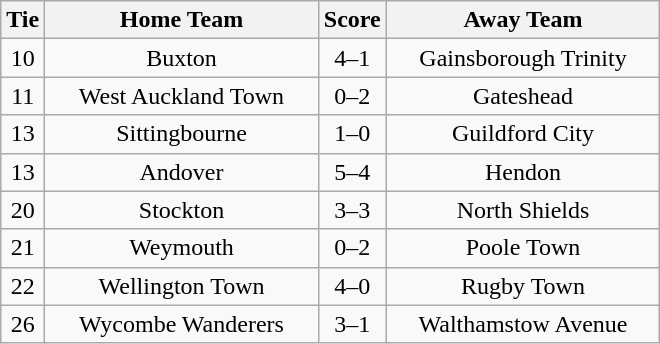<table class="wikitable" style="text-align:center;">
<tr>
<th width=20>Tie</th>
<th width=175>Home Team</th>
<th width=20>Score</th>
<th width=175>Away Team</th>
</tr>
<tr>
<td>10</td>
<td>Buxton</td>
<td>4–1</td>
<td>Gainsborough Trinity</td>
</tr>
<tr>
<td>11</td>
<td>West Auckland Town</td>
<td>0–2</td>
<td>Gateshead</td>
</tr>
<tr>
<td>13</td>
<td>Sittingbourne</td>
<td>1–0</td>
<td>Guildford City</td>
</tr>
<tr>
<td>13</td>
<td>Andover</td>
<td>5–4</td>
<td>Hendon</td>
</tr>
<tr>
<td>20</td>
<td>Stockton</td>
<td>3–3</td>
<td>North Shields</td>
</tr>
<tr>
<td>21</td>
<td>Weymouth</td>
<td>0–2</td>
<td>Poole Town</td>
</tr>
<tr>
<td>22</td>
<td>Wellington Town</td>
<td>4–0</td>
<td>Rugby Town</td>
</tr>
<tr>
<td>26</td>
<td>Wycombe Wanderers</td>
<td>3–1</td>
<td>Walthamstow Avenue</td>
</tr>
</table>
